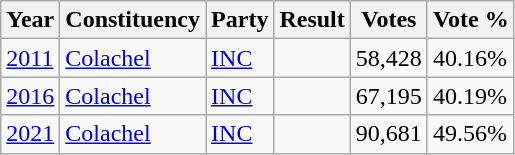<table class="wikitable sortable">
<tr>
<th>Year</th>
<th>Constituency</th>
<th>Party</th>
<th>Result</th>
<th>Votes</th>
<th><strong>Vote %</strong></th>
</tr>
<tr>
<td><a href='#'>2011</a></td>
<td><a href='#'>Colachel</a></td>
<td><a href='#'>INC</a></td>
<td></td>
<td>58,428</td>
<td>40.16%</td>
</tr>
<tr>
<td><a href='#'>2016</a></td>
<td><a href='#'>Colachel</a></td>
<td><a href='#'>INC</a></td>
<td></td>
<td>67,195</td>
<td>40.19%</td>
</tr>
<tr>
<td><a href='#'>2021</a></td>
<td><a href='#'>Colachel</a></td>
<td><a href='#'>INC</a></td>
<td></td>
<td>90,681</td>
<td>49.56%</td>
</tr>
</table>
